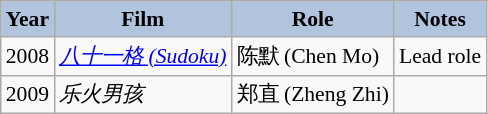<table class="wikitable" style="font-size:90%;">
<tr>
<th style="background:#B0C4DE;">Year</th>
<th style="background:#B0C4DE;">Film</th>
<th style="background:#B0C4DE;">Role</th>
<th style="background:#B0C4DE;">Notes</th>
</tr>
<tr>
<td>2008</td>
<td><em><a href='#'>八十一格 (Sudoku)</a></em></td>
<td>陈默 (Chen Mo)</td>
<td>Lead role</td>
</tr>
<tr>
<td>2009</td>
<td><em>乐火男孩</em></td>
<td>郑直 (Zheng Zhi)</td>
<td></td>
</tr>
</table>
